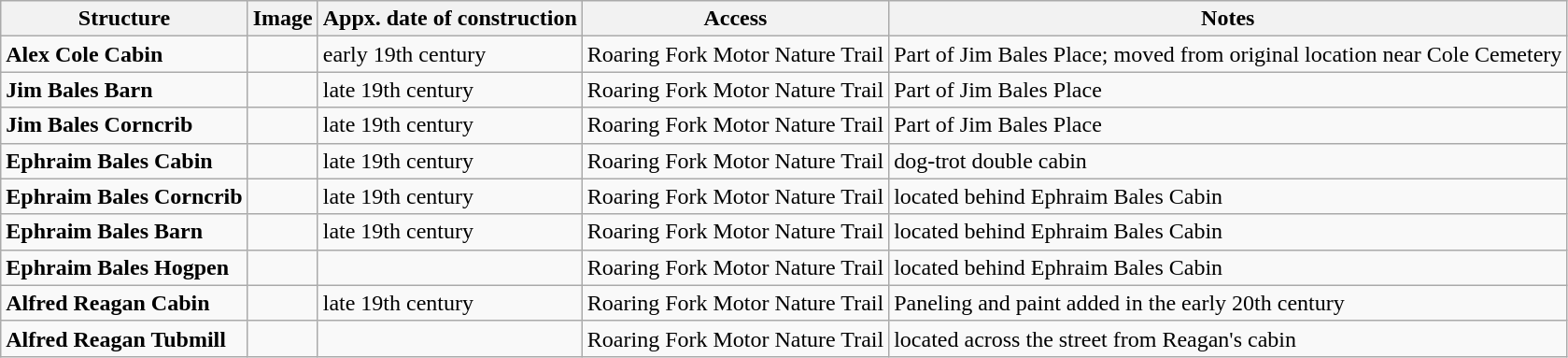<table class="wikitable">
<tr>
<th>Structure</th>
<th>Image</th>
<th>Appx. date of construction</th>
<th>Access</th>
<th>Notes</th>
</tr>
<tr>
<td><strong>Alex Cole Cabin</strong></td>
<td></td>
<td>early 19th century</td>
<td>Roaring Fork Motor Nature Trail</td>
<td>Part of Jim Bales Place; moved from original location near Cole Cemetery</td>
</tr>
<tr>
<td><strong>Jim Bales Barn</strong></td>
<td></td>
<td>late 19th century</td>
<td>Roaring Fork Motor Nature Trail</td>
<td>Part of Jim Bales Place</td>
</tr>
<tr>
<td><strong>Jim Bales Corncrib</strong></td>
<td></td>
<td>late 19th century</td>
<td>Roaring Fork Motor Nature Trail</td>
<td>Part of Jim Bales Place</td>
</tr>
<tr>
<td><strong>Ephraim Bales Cabin</strong></td>
<td></td>
<td>late 19th century</td>
<td>Roaring Fork Motor Nature Trail</td>
<td>dog-trot double cabin</td>
</tr>
<tr>
<td><strong>Ephraim Bales Corncrib</strong></td>
<td></td>
<td>late 19th century</td>
<td>Roaring Fork Motor Nature Trail</td>
<td>located behind Ephraim Bales Cabin</td>
</tr>
<tr>
<td><strong>Ephraim Bales Barn</strong></td>
<td></td>
<td>late 19th century</td>
<td>Roaring Fork Motor Nature Trail</td>
<td>located behind Ephraim Bales Cabin</td>
</tr>
<tr>
<td><strong>Ephraim Bales Hogpen</strong></td>
<td></td>
<td></td>
<td>Roaring Fork Motor Nature Trail</td>
<td>located behind Ephraim Bales Cabin</td>
</tr>
<tr>
<td><strong>Alfred Reagan Cabin</strong></td>
<td></td>
<td>late 19th century</td>
<td>Roaring Fork Motor Nature Trail</td>
<td>Paneling and paint added in the early 20th century</td>
</tr>
<tr>
<td><strong>Alfred Reagan Tubmill</strong></td>
<td></td>
<td></td>
<td>Roaring Fork Motor Nature Trail</td>
<td>located across the street from Reagan's cabin</td>
</tr>
</table>
